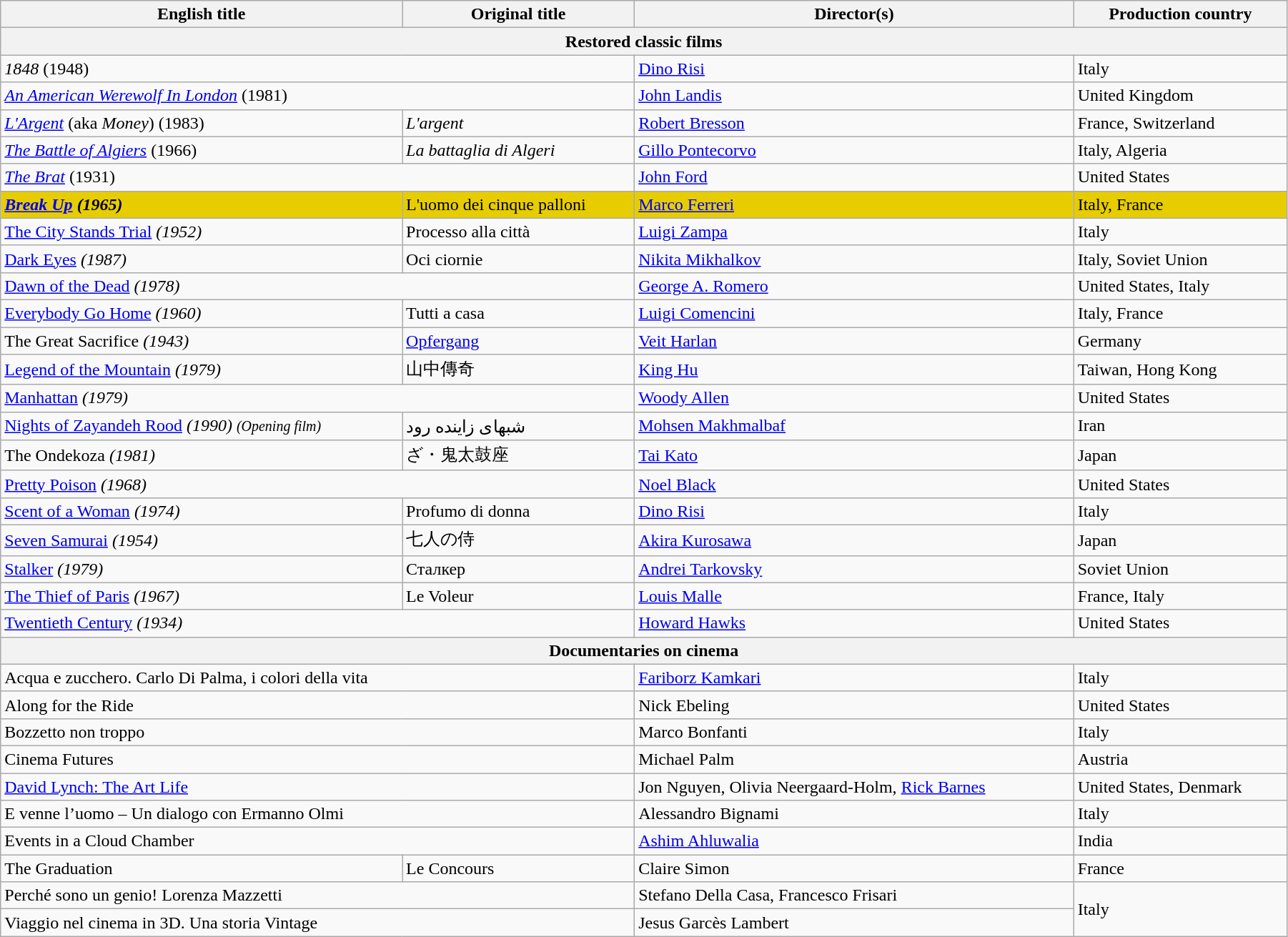<table class="wikitable" style="width:95%; margin-bottom:0px">
<tr>
<th>English title</th>
<th>Original title</th>
<th>Director(s)</th>
<th>Production country</th>
</tr>
<tr>
<th colspan=4>Restored classic films</th>
</tr>
<tr>
<td colspan="2"><em>1848</em> (1948)</td>
<td data-sort-value="Risi"><a href='#'>Dino Risi</a></td>
<td>Italy</td>
</tr>
<tr>
<td colspan=2 data-sort-value="American"><em><a href='#'>An American Werewolf In London</a></em> (1981)</td>
<td data-sort-value="Landis"><a href='#'>John Landis</a></td>
<td>United Kingdom</td>
</tr>
<tr>
<td data-sort-value="Argent"><em><a href='#'>L'Argent</a></em> (aka <em>Money</em>) (1983)</td>
<td data-sort-value="Argent"><em>L'argent</em></td>
<td data-sort-value="Bresson"><a href='#'>Robert Bresson</a></td>
<td>France, Switzerland</td>
</tr>
<tr>
<td data-sort-value="Battle"><em><a href='#'>The Battle of Algiers</a></em> (1966)</td>
<td data-sort-value="Battaglia"><em>La battaglia di Algeri</em></td>
<td data-sort-value="Pontecorvo"><a href='#'>Gillo Pontecorvo</a></td>
<td>Italy, Algeria</td>
</tr>
<tr>
<td colspan=2 data-sort-value="Brat"><em><a href='#'>The Brat</a></em> (1931)</td>
<td data-sort-value="Ford"><a href='#'>John Ford</a></td>
<td>United States</td>
</tr>
<tr style="background:#E7CD00;">
<td><strong><em><a href='#'>Break Up</a><em> (1965)<strong></td>
<td data-sort-value="Uomo"></em></strong>L'uomo dei cinque palloni<strong><em></td>
<td data-sort-value="Ferreri"></strong><a href='#'>Marco Ferreri</a><strong></td>
<td></strong>Italy, France<strong></td>
</tr>
<tr>
<td data-sort-value="City"></em><a href='#'>The City Stands Trial</a><em> (1952)</td>
<td></em>Processo alla città<em></td>
<td data-sort-value="Zampa"><a href='#'>Luigi Zampa</a></td>
<td>Italy</td>
</tr>
<tr>
<td></em><a href='#'>Dark Eyes</a><em> (1987)</td>
<td></em>Oci ciornie<em></td>
<td data-sort-value="Mikhalkov"><a href='#'>Nikita Mikhalkov</a></td>
<td>Italy, Soviet Union</td>
</tr>
<tr>
<td colspan=2></em><a href='#'>Dawn of the Dead</a><em> (1978)</td>
<td data-sort-value="Romero"><a href='#'>George A. Romero</a></td>
<td>United States, Italy</td>
</tr>
<tr>
<td></em><a href='#'>Everybody Go Home</a><em> (1960)</td>
<td></em>Tutti a casa<em></td>
<td data-sort-value="Comencini"><a href='#'>Luigi Comencini</a></td>
<td>Italy, France</td>
</tr>
<tr>
<td data-sort-value="Great"></em>The Great Sacrifice<em> (1943)</td>
<td></em><a href='#'>Opfergang</a><em></td>
<td data-sort-value="Harlan"><a href='#'>Veit Harlan</a></td>
<td>Germany</td>
</tr>
<tr>
<td></em><a href='#'>Legend of the Mountain</a><em> (1979)</td>
<td>山中傳奇</td>
<td data-sort-value="Hu"><a href='#'>King Hu</a></td>
<td>Taiwan, Hong Kong</td>
</tr>
<tr>
<td colspan=2></em><a href='#'>Manhattan</a><em> (1979)</td>
<td data-sort-value="Allen"><a href='#'>Woody Allen</a></td>
<td>United States</td>
</tr>
<tr>
<td data-sort-value="Nights"></em><a href='#'>Nights of Zayandeh Rood</a><em> (1990) <small>(Opening film)</small></td>
<td>شبهای زاینده رود</td>
<td data-sort-value="Makhmalbaf"><a href='#'>Mohsen Makhmalbaf</a></td>
<td>Iran</td>
</tr>
<tr>
<td data-sort-value="Ondekoza"></em>The Ondekoza<em> (1981)</td>
<td>ざ・鬼太鼓座</td>
<td data-sort-value="Kato"><a href='#'>Tai Kato</a></td>
<td>Japan</td>
</tr>
<tr>
<td colspan=2></em><a href='#'>Pretty Poison</a><em> (1968)</td>
<td data-sort-value="Black"><a href='#'>Noel Black</a></td>
<td>United States</td>
</tr>
<tr>
<td></em><a href='#'>Scent of a Woman</a><em> (1974)</td>
<td></em>Profumo di donna<em></td>
<td data-sort-value="Risi"><a href='#'>Dino Risi</a></td>
<td>Italy</td>
</tr>
<tr>
<td></em><a href='#'>Seven Samurai</a><em> (1954)</td>
<td>七人の侍</td>
<td data-sort-value="Kurosawa"><a href='#'>Akira Kurosawa</a></td>
<td>Japan</td>
</tr>
<tr>
<td></em><a href='#'>Stalker</a><em> (1979)</td>
<td></em>Сталкер<em></td>
<td data-sort-value="Tarkovsky"><a href='#'>Andrei Tarkovsky</a></td>
<td>Soviet Union</td>
</tr>
<tr>
<td data-sort-value="Thief"></em><a href='#'>The Thief of Paris</a><em> (1967)</td>
<td data-sort-value="Voleur"></em>Le Voleur<em></td>
<td data-sort-value="Malle"><a href='#'>Louis Malle</a></td>
<td>France, Italy</td>
</tr>
<tr>
<td colspan=2></em><a href='#'>Twentieth Century</a><em> (1934)</td>
<td data-sort-value="Hawks"><a href='#'>Howard Hawks</a></td>
<td>United States</td>
</tr>
<tr>
<th colspan="4">Documentaries on cinema</th>
</tr>
<tr>
<td colspan="2"></em>Acqua e zucchero. Carlo Di Palma, i colori della vita<em></td>
<td><a href='#'>Fariborz Kamkari</a></td>
<td>Italy</td>
</tr>
<tr>
<td colspan="2"></em>Along for the Ride<em></td>
<td>Nick Ebeling</td>
<td>United States</td>
</tr>
<tr>
<td colspan="2"></em>Bozzetto non troppo<em></td>
<td>Marco Bonfanti</td>
<td>Italy</td>
</tr>
<tr>
<td colspan="2"></em>Cinema Futures<em></td>
<td>Michael Palm</td>
<td>Austria</td>
</tr>
<tr>
<td colspan="2"></em><a href='#'>David Lynch: The Art Life</a><em></td>
<td>Jon Nguyen, Olivia Neergaard-Holm, <a href='#'>Rick Barnes</a></td>
<td>United States, Denmark</td>
</tr>
<tr>
<td colspan="2"></em>E venne l’uomo – Un dialogo con Ermanno Olmi<em></td>
<td>Alessandro Bignami</td>
<td>Italy</td>
</tr>
<tr>
<td colspan="2"></em>Events in a Cloud Chamber<em></td>
<td><a href='#'>Ashim Ahluwalia</a></td>
<td>India</td>
</tr>
<tr>
<td></em>The Graduation<em></td>
<td></em>Le Concours<em></td>
<td>Claire Simon</td>
<td>France</td>
</tr>
<tr>
<td colspan="2"></em>Perché sono un genio! Lorenza Mazzetti<em></td>
<td>Stefano Della Casa, Francesco Frisari</td>
<td rowspan="2">Italy</td>
</tr>
<tr>
<td colspan="2"></em>Viaggio nel cinema in 3D. Una storia Vintage<em></td>
<td>Jesus Garcès Lambert</td>
</tr>
</table>
